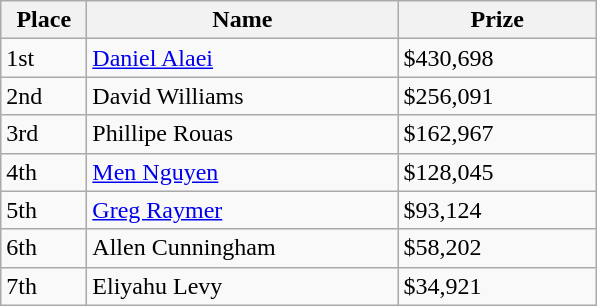<table class="wikitable">
<tr>
<th width="50">Place</th>
<th width="200">Name</th>
<th width="125">Prize</th>
</tr>
<tr>
<td>1st</td>
<td><a href='#'>Daniel Alaei</a></td>
<td>$430,698</td>
</tr>
<tr>
<td>2nd</td>
<td>David Williams</td>
<td>$256,091</td>
</tr>
<tr>
<td>3rd</td>
<td>Phillipe Rouas</td>
<td>$162,967</td>
</tr>
<tr>
<td>4th</td>
<td><a href='#'>Men Nguyen</a></td>
<td>$128,045</td>
</tr>
<tr>
<td>5th</td>
<td><a href='#'>Greg Raymer</a></td>
<td>$93,124</td>
</tr>
<tr>
<td>6th</td>
<td>Allen Cunningham</td>
<td>$58,202</td>
</tr>
<tr>
<td>7th</td>
<td>Eliyahu Levy</td>
<td>$34,921</td>
</tr>
</table>
